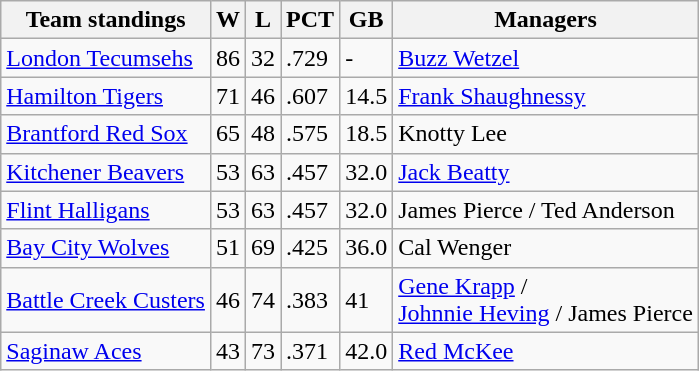<table class="wikitable">
<tr>
<th>Team standings</th>
<th>W</th>
<th>L</th>
<th>PCT</th>
<th>GB</th>
<th>Managers</th>
</tr>
<tr>
<td><a href='#'>London Tecumsehs</a></td>
<td>86</td>
<td>32</td>
<td>.729</td>
<td>-</td>
<td><a href='#'>Buzz Wetzel</a></td>
</tr>
<tr>
<td><a href='#'>Hamilton Tigers</a></td>
<td>71</td>
<td>46</td>
<td>.607</td>
<td>14.5</td>
<td><a href='#'>Frank Shaughnessy</a></td>
</tr>
<tr>
<td><a href='#'>Brantford Red Sox</a></td>
<td>65</td>
<td>48</td>
<td>.575</td>
<td>18.5</td>
<td>Knotty Lee</td>
</tr>
<tr>
<td><a href='#'>Kitchener Beavers</a></td>
<td>53</td>
<td>63</td>
<td>.457</td>
<td>32.0</td>
<td><a href='#'>Jack Beatty</a></td>
</tr>
<tr>
<td><a href='#'>Flint Halligans</a></td>
<td>53</td>
<td>63</td>
<td>.457</td>
<td>32.0</td>
<td>James Pierce / Ted Anderson</td>
</tr>
<tr>
<td><a href='#'>Bay City Wolves</a></td>
<td>51</td>
<td>69</td>
<td>.425</td>
<td>36.0</td>
<td>Cal Wenger</td>
</tr>
<tr>
<td><a href='#'>Battle Creek Custers</a></td>
<td>46</td>
<td>74</td>
<td>.383</td>
<td>41</td>
<td><a href='#'>Gene Krapp</a> /<br> <a href='#'>Johnnie Heving</a> / James Pierce</td>
</tr>
<tr>
<td><a href='#'>Saginaw Aces</a></td>
<td>43</td>
<td>73</td>
<td>.371</td>
<td>42.0</td>
<td><a href='#'>Red McKee</a></td>
</tr>
</table>
